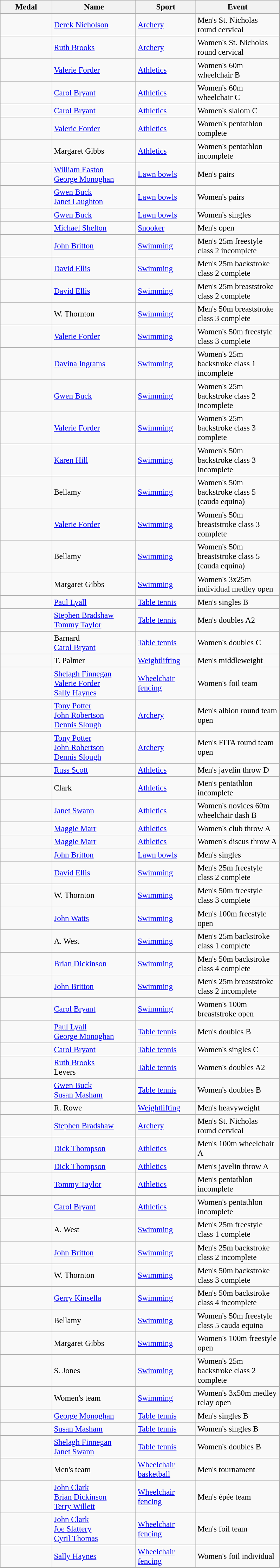<table class=wikitable style="font-size:95%">
<tr>
<th style="width:6em">Medal</th>
<th style="width:10em">Name</th>
<th style="width:7em">Sport</th>
<th style="width:10em">Event</th>
</tr>
<tr>
<td></td>
<td><a href='#'>Derek Nicholson</a></td>
<td><a href='#'>Archery</a></td>
<td>Men's St. Nicholas round cervical</td>
</tr>
<tr>
<td></td>
<td><a href='#'>Ruth Brooks</a></td>
<td><a href='#'>Archery</a></td>
<td>Women's St. Nicholas round cervical</td>
</tr>
<tr>
<td></td>
<td><a href='#'>Valerie Forder</a></td>
<td><a href='#'>Athletics</a></td>
<td>Women's 60m wheelchair B</td>
</tr>
<tr>
<td></td>
<td><a href='#'>Carol Bryant</a></td>
<td><a href='#'>Athletics</a></td>
<td>Women's 60m wheelchair C</td>
</tr>
<tr>
<td></td>
<td><a href='#'>Carol Bryant</a></td>
<td><a href='#'>Athletics</a></td>
<td>Women's slalom C</td>
</tr>
<tr>
<td></td>
<td><a href='#'>Valerie Forder</a></td>
<td><a href='#'>Athletics</a></td>
<td>Women's pentathlon complete</td>
</tr>
<tr>
<td></td>
<td>Margaret Gibbs</td>
<td><a href='#'>Athletics</a></td>
<td>Women's pentathlon incomplete</td>
</tr>
<tr>
<td></td>
<td><a href='#'>William Easton</a><br> <a href='#'>George Monoghan</a></td>
<td><a href='#'>Lawn bowls</a></td>
<td>Men's pairs</td>
</tr>
<tr>
<td></td>
<td><a href='#'>Gwen Buck</a><br> <a href='#'>Janet Laughton</a></td>
<td><a href='#'>Lawn bowls</a></td>
<td>Women's pairs</td>
</tr>
<tr>
<td></td>
<td><a href='#'>Gwen Buck</a></td>
<td><a href='#'>Lawn bowls</a></td>
<td>Women's singles</td>
</tr>
<tr>
<td></td>
<td><a href='#'>Michael Shelton</a></td>
<td><a href='#'>Snooker</a></td>
<td>Men's open</td>
</tr>
<tr>
<td></td>
<td><a href='#'>John Britton</a></td>
<td><a href='#'>Swimming</a></td>
<td>Men's 25m freestyle class 2 incomplete</td>
</tr>
<tr>
<td></td>
<td><a href='#'>David Ellis</a></td>
<td><a href='#'>Swimming</a></td>
<td>Men's 25m backstroke class 2 complete</td>
</tr>
<tr>
<td></td>
<td><a href='#'>David Ellis</a></td>
<td><a href='#'>Swimming</a></td>
<td>Men's 25m breaststroke class 2 complete</td>
</tr>
<tr>
<td></td>
<td>W. Thornton</td>
<td><a href='#'>Swimming</a></td>
<td>Men's 50m breaststroke class 3 complete</td>
</tr>
<tr>
<td></td>
<td><a href='#'>Valerie Forder</a></td>
<td><a href='#'>Swimming</a></td>
<td>Women's 50m freestyle class 3 complete</td>
</tr>
<tr>
<td></td>
<td><a href='#'>Davina Ingrams</a></td>
<td><a href='#'>Swimming</a></td>
<td>Women's 25m backstroke class 1 incomplete</td>
</tr>
<tr>
<td></td>
<td><a href='#'>Gwen Buck</a></td>
<td><a href='#'>Swimming</a></td>
<td>Women's 25m backstroke class 2 incomplete</td>
</tr>
<tr>
<td></td>
<td><a href='#'>Valerie Forder</a></td>
<td><a href='#'>Swimming</a></td>
<td>Women's 25m backstroke class 3 complete</td>
</tr>
<tr>
<td></td>
<td><a href='#'>Karen Hill</a></td>
<td><a href='#'>Swimming</a></td>
<td>Women's 50m backstroke class 3 incomplete</td>
</tr>
<tr>
<td></td>
<td>Bellamy</td>
<td><a href='#'>Swimming</a></td>
<td>Women's 50m backstroke class 5 (cauda equina)</td>
</tr>
<tr>
<td></td>
<td><a href='#'>Valerie Forder</a></td>
<td><a href='#'>Swimming</a></td>
<td>Women's 50m breaststroke class 3 complete</td>
</tr>
<tr>
<td></td>
<td>Bellamy</td>
<td><a href='#'>Swimming</a></td>
<td>Women's 50m breaststroke class 5 (cauda equina)</td>
</tr>
<tr>
<td></td>
<td>Margaret Gibbs</td>
<td><a href='#'>Swimming</a></td>
<td>Women's 3x25m individual medley open</td>
</tr>
<tr>
<td></td>
<td><a href='#'>Paul Lyall</a></td>
<td><a href='#'>Table tennis</a></td>
<td>Men's singles B</td>
</tr>
<tr>
<td></td>
<td><a href='#'>Stephen Bradshaw</a><br> <a href='#'>Tommy Taylor</a></td>
<td><a href='#'>Table tennis</a></td>
<td>Men's doubles A2</td>
</tr>
<tr>
<td></td>
<td>Barnard<br> <a href='#'>Carol Bryant</a></td>
<td><a href='#'>Table tennis</a></td>
<td>Women's doubles C</td>
</tr>
<tr>
<td></td>
<td>T. Palmer</td>
<td><a href='#'>Weightlifting</a></td>
<td>Men's middleweight</td>
</tr>
<tr>
<td></td>
<td><a href='#'>Shelagh Finnegan</a><br> <a href='#'>Valerie Forder</a><br> <a href='#'>Sally Haynes</a></td>
<td><a href='#'>Wheelchair fencing</a></td>
<td>Women's foil team</td>
</tr>
<tr>
<td></td>
<td><a href='#'>Tony Potter</a><br> <a href='#'>John Robertson</a><br> <a href='#'>Dennis Slough</a></td>
<td><a href='#'>Archery</a></td>
<td>Men's albion round team open</td>
</tr>
<tr>
<td></td>
<td><a href='#'>Tony Potter</a><br> <a href='#'>John Robertson</a><br> <a href='#'>Dennis Slough</a></td>
<td><a href='#'>Archery</a></td>
<td>Men's FITA round team open</td>
</tr>
<tr>
<td></td>
<td><a href='#'>Russ Scott</a></td>
<td><a href='#'>Athletics</a></td>
<td>Men's javelin throw D</td>
</tr>
<tr>
<td></td>
<td>Clark</td>
<td><a href='#'>Athletics</a></td>
<td>Men's pentathlon incomplete</td>
</tr>
<tr>
<td></td>
<td><a href='#'>Janet Swann</a></td>
<td><a href='#'>Athletics</a></td>
<td>Women's novices 60m wheelchair dash B</td>
</tr>
<tr>
<td></td>
<td><a href='#'>Maggie Marr</a></td>
<td><a href='#'>Athletics</a></td>
<td>Women's club throw A</td>
</tr>
<tr>
<td></td>
<td><a href='#'>Maggie Marr</a></td>
<td><a href='#'>Athletics</a></td>
<td>Women's discus throw A</td>
</tr>
<tr>
<td></td>
<td><a href='#'>John Britton</a></td>
<td><a href='#'>Lawn bowls</a></td>
<td>Men's singles</td>
</tr>
<tr>
<td></td>
<td><a href='#'>David Ellis</a></td>
<td><a href='#'>Swimming</a></td>
<td>Men's 25m freestyle class 2 complete</td>
</tr>
<tr>
<td></td>
<td>W. Thornton</td>
<td><a href='#'>Swimming</a></td>
<td>Men's 50m freestyle class 3 complete</td>
</tr>
<tr>
<td></td>
<td><a href='#'>John Watts</a></td>
<td><a href='#'>Swimming</a></td>
<td>Men's 100m freestyle open</td>
</tr>
<tr>
<td></td>
<td>A. West</td>
<td><a href='#'>Swimming</a></td>
<td>Men's 25m backstroke class 1 complete</td>
</tr>
<tr>
<td></td>
<td><a href='#'>Brian Dickinson</a></td>
<td><a href='#'>Swimming</a></td>
<td>Men's 50m backstroke class 4 complete</td>
</tr>
<tr>
<td></td>
<td><a href='#'>John Britton</a></td>
<td><a href='#'>Swimming</a></td>
<td>Men's 25m breaststroke class 2 incomplete</td>
</tr>
<tr>
<td></td>
<td><a href='#'>Carol Bryant</a></td>
<td><a href='#'>Swimming</a></td>
<td>Women's 100m breaststroke open</td>
</tr>
<tr>
<td></td>
<td><a href='#'>Paul Lyall</a><br> <a href='#'>George Monoghan</a></td>
<td><a href='#'>Table tennis</a></td>
<td>Men's doubles B</td>
</tr>
<tr>
<td></td>
<td><a href='#'>Carol Bryant</a></td>
<td><a href='#'>Table tennis</a></td>
<td>Women's singles C</td>
</tr>
<tr>
<td></td>
<td><a href='#'>Ruth Brooks</a><br> Levers</td>
<td><a href='#'>Table tennis</a></td>
<td>Women's doubles A2</td>
</tr>
<tr>
<td></td>
<td><a href='#'>Gwen Buck</a><br> <a href='#'>Susan Masham</a></td>
<td><a href='#'>Table tennis</a></td>
<td>Women's doubles B</td>
</tr>
<tr>
<td></td>
<td>R. Rowe</td>
<td><a href='#'>Weightlifting</a></td>
<td>Men's heavyweight</td>
</tr>
<tr>
<td></td>
<td><a href='#'>Stephen Bradshaw</a></td>
<td><a href='#'>Archery</a></td>
<td>Men's St. Nicholas round cervical</td>
</tr>
<tr>
<td></td>
<td><a href='#'>Dick Thompson</a></td>
<td><a href='#'>Athletics</a></td>
<td>Men's 100m wheelchair A</td>
</tr>
<tr>
<td></td>
<td><a href='#'>Dick Thompson</a></td>
<td><a href='#'>Athletics</a></td>
<td>Men's javelin throw A</td>
</tr>
<tr>
<td></td>
<td><a href='#'>Tommy Taylor</a></td>
<td><a href='#'>Athletics</a></td>
<td>Men's pentathlon incomplete</td>
</tr>
<tr>
<td></td>
<td><a href='#'>Carol Bryant</a></td>
<td><a href='#'>Athletics</a></td>
<td>Women's pentathlon incomplete</td>
</tr>
<tr>
<td></td>
<td>A. West</td>
<td><a href='#'>Swimming</a></td>
<td>Men's 25m freestyle class 1 complete</td>
</tr>
<tr>
<td></td>
<td><a href='#'>John Britton</a></td>
<td><a href='#'>Swimming</a></td>
<td>Men's 25m backstroke class 2 incomplete</td>
</tr>
<tr>
<td></td>
<td>W. Thornton</td>
<td><a href='#'>Swimming</a></td>
<td>Men's 50m backstroke class 3 complete</td>
</tr>
<tr>
<td></td>
<td><a href='#'>Gerry Kinsella</a></td>
<td><a href='#'>Swimming</a></td>
<td>Men's 50m backstroke class 4 incomplete</td>
</tr>
<tr>
<td></td>
<td>Bellamy</td>
<td><a href='#'>Swimming</a></td>
<td>Women's 50m freestyle class 5 cauda equina</td>
</tr>
<tr>
<td></td>
<td>Margaret Gibbs</td>
<td><a href='#'>Swimming</a></td>
<td>Women's 100m freestyle open</td>
</tr>
<tr>
<td></td>
<td>S. Jones</td>
<td><a href='#'>Swimming</a></td>
<td>Women's 25m backstroke class 2 complete</td>
</tr>
<tr>
<td></td>
<td>Women's team</td>
<td><a href='#'>Swimming</a></td>
<td>Women's 3x50m medley relay open</td>
</tr>
<tr>
<td></td>
<td><a href='#'>George Monoghan</a></td>
<td><a href='#'>Table tennis</a></td>
<td>Men's singles B</td>
</tr>
<tr>
<td></td>
<td><a href='#'>Susan Masham</a></td>
<td><a href='#'>Table tennis</a></td>
<td>Women's singles B</td>
</tr>
<tr>
<td></td>
<td><a href='#'>Shelagh Finnegan</a><br> <a href='#'>Janet Swann</a></td>
<td><a href='#'>Table tennis</a></td>
<td>Women's doubles B</td>
</tr>
<tr>
<td></td>
<td>Men's team</td>
<td><a href='#'>Wheelchair basketball</a></td>
<td>Men's tournament</td>
</tr>
<tr>
<td></td>
<td><a href='#'>John Clark</a><br> <a href='#'>Brian Dickinson</a><br> <a href='#'>Terry Willett</a></td>
<td><a href='#'>Wheelchair fencing</a></td>
<td>Men's épée team</td>
</tr>
<tr>
<td></td>
<td><a href='#'>John Clark</a><br> <a href='#'>Joe Slattery</a><br> <a href='#'>Cyril Thomas</a></td>
<td><a href='#'>Wheelchair fencing</a></td>
<td>Men's foil team</td>
</tr>
<tr>
<td></td>
<td><a href='#'>Sally Haynes</a></td>
<td><a href='#'>Wheelchair fencing</a></td>
<td>Women's foil individual</td>
</tr>
</table>
